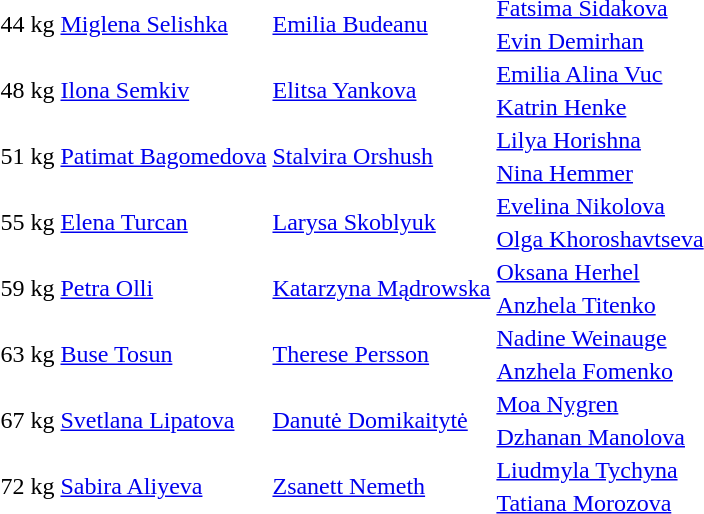<table>
<tr>
<td rowspan=2>44 kg</td>
<td rowspan=2> <a href='#'>Miglena Selishka</a></td>
<td rowspan=2> <a href='#'>Emilia Budeanu</a></td>
<td> <a href='#'>Fatsima Sidakova</a></td>
</tr>
<tr>
<td> <a href='#'>Evin Demirhan</a></td>
</tr>
<tr>
<td rowspan=2>48 kg</td>
<td rowspan=2> <a href='#'>Ilona Semkiv</a></td>
<td rowspan=2> <a href='#'>Elitsa Yankova</a></td>
<td> <a href='#'>Emilia Alina Vuc</a></td>
</tr>
<tr>
<td> <a href='#'>Katrin Henke</a></td>
</tr>
<tr>
<td rowspan=2>51 kg</td>
<td rowspan=2> <a href='#'>Patimat Bagomedova</a></td>
<td rowspan=2> <a href='#'>Stalvira Orshush</a></td>
<td> <a href='#'>Lilya Horishna</a></td>
</tr>
<tr>
<td> <a href='#'>Nina Hemmer</a></td>
</tr>
<tr>
<td rowspan=2>55 kg</td>
<td rowspan=2> <a href='#'>Elena Turcan</a></td>
<td rowspan=2> <a href='#'>Larysa Skoblyuk</a></td>
<td> <a href='#'>Evelina Nikolova</a></td>
</tr>
<tr>
<td> <a href='#'>Olga Khoroshavtseva</a></td>
</tr>
<tr>
<td rowspan=2>59 kg</td>
<td rowspan=2> <a href='#'>Petra Olli</a></td>
<td rowspan=2> <a href='#'>Katarzyna Mądrowska</a></td>
<td> <a href='#'>Oksana Herhel</a></td>
</tr>
<tr>
<td> <a href='#'>Anzhela Titenko</a></td>
</tr>
<tr>
<td rowspan=2>63 kg</td>
<td rowspan=2> <a href='#'>Buse Tosun</a></td>
<td rowspan=2> <a href='#'>Therese Persson</a></td>
<td> <a href='#'>Nadine Weinauge</a></td>
</tr>
<tr>
<td> <a href='#'>Anzhela Fomenko</a></td>
</tr>
<tr>
<td rowspan=2>67 kg</td>
<td rowspan=2> <a href='#'>Svetlana Lipatova</a></td>
<td rowspan=2> <a href='#'>Danutė Domikaitytė</a></td>
<td> <a href='#'>Moa Nygren</a></td>
</tr>
<tr>
<td> <a href='#'>Dzhanan Manolova</a></td>
</tr>
<tr>
<td rowspan=2>72 kg</td>
<td rowspan=2> <a href='#'>Sabira Aliyeva</a></td>
<td rowspan=2> <a href='#'>Zsanett Nemeth</a></td>
<td> <a href='#'>Liudmyla Tychyna</a></td>
</tr>
<tr>
<td> <a href='#'>Tatiana Morozova</a></td>
</tr>
</table>
